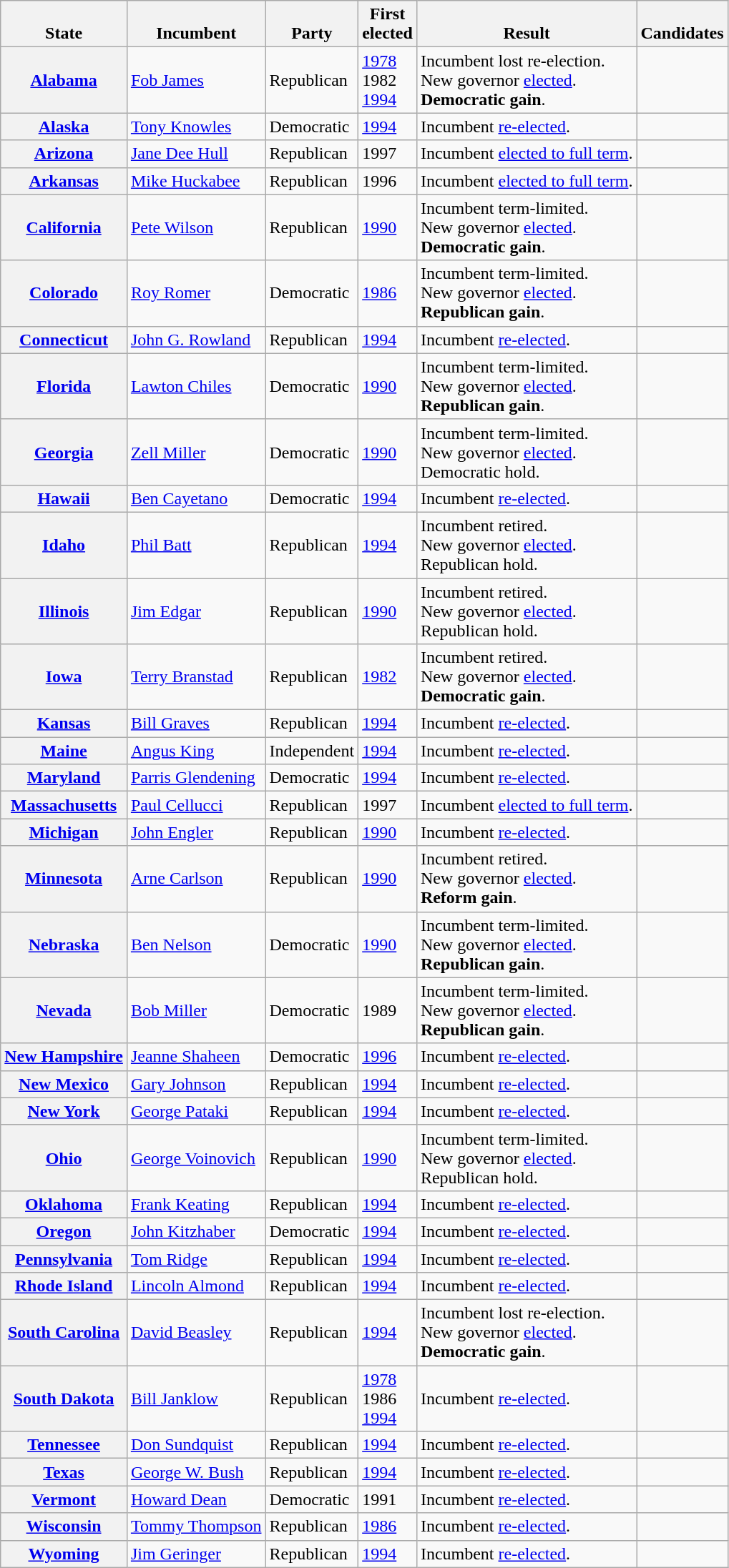<table class="wikitable sortable">
<tr valign=bottom>
<th>State</th>
<th>Incumbent</th>
<th>Party</th>
<th>First<br>elected</th>
<th>Result</th>
<th>Candidates</th>
</tr>
<tr>
<th><a href='#'>Alabama</a></th>
<td><a href='#'>Fob James</a></td>
<td>Republican</td>
<td><a href='#'>1978</a><br>1982 <br><a href='#'>1994</a></td>
<td>Incumbent lost re-election.<br>New governor <a href='#'>elected</a>.<br><strong>Democratic gain</strong>.</td>
<td nowrap></td>
</tr>
<tr>
<th><a href='#'>Alaska</a></th>
<td><a href='#'>Tony Knowles</a></td>
<td>Democratic</td>
<td><a href='#'>1994</a></td>
<td>Incumbent <a href='#'>re-elected</a>.</td>
<td nowrap></td>
</tr>
<tr>
<th><a href='#'>Arizona</a></th>
<td><a href='#'>Jane Dee Hull</a></td>
<td>Republican</td>
<td>1997</td>
<td>Incumbent <a href='#'>elected to full term</a>.</td>
<td nowrap></td>
</tr>
<tr>
<th><a href='#'>Arkansas</a></th>
<td><a href='#'>Mike Huckabee</a></td>
<td>Republican</td>
<td>1996</td>
<td>Incumbent <a href='#'>elected to full term</a>.</td>
<td nowrap></td>
</tr>
<tr>
<th><a href='#'>California</a></th>
<td><a href='#'>Pete Wilson</a></td>
<td>Republican</td>
<td><a href='#'>1990</a></td>
<td>Incumbent term-limited.<br>New governor <a href='#'>elected</a>.<br><strong>Democratic gain</strong>.</td>
<td nowrap></td>
</tr>
<tr>
<th><a href='#'>Colorado</a></th>
<td><a href='#'>Roy Romer</a></td>
<td>Democratic</td>
<td><a href='#'>1986</a></td>
<td>Incumbent term-limited.<br>New governor <a href='#'>elected</a>.<br><strong>Republican gain</strong>.</td>
<td nowrap></td>
</tr>
<tr>
<th><a href='#'>Connecticut</a></th>
<td><a href='#'>John G. Rowland</a></td>
<td>Republican</td>
<td><a href='#'>1994</a></td>
<td>Incumbent <a href='#'>re-elected</a>.</td>
<td nowrap></td>
</tr>
<tr>
<th><a href='#'>Florida</a></th>
<td><a href='#'>Lawton Chiles</a></td>
<td>Democratic</td>
<td><a href='#'>1990</a></td>
<td>Incumbent term-limited.<br>New governor <a href='#'>elected</a>.<br><strong>Republican gain</strong>.</td>
<td nowrap></td>
</tr>
<tr>
<th><a href='#'>Georgia</a></th>
<td><a href='#'>Zell Miller</a></td>
<td>Democratic</td>
<td><a href='#'>1990</a></td>
<td>Incumbent term-limited.<br>New governor <a href='#'>elected</a>.<br>Democratic hold.</td>
<td nowrap></td>
</tr>
<tr>
<th><a href='#'>Hawaii</a></th>
<td><a href='#'>Ben Cayetano</a></td>
<td>Democratic</td>
<td><a href='#'>1994</a></td>
<td>Incumbent <a href='#'>re-elected</a>.</td>
<td nowrap></td>
</tr>
<tr>
<th><a href='#'>Idaho</a></th>
<td><a href='#'>Phil Batt</a></td>
<td>Republican</td>
<td><a href='#'>1994</a></td>
<td>Incumbent retired.<br>New governor <a href='#'>elected</a>.<br>Republican hold.</td>
<td nowrap></td>
</tr>
<tr>
<th><a href='#'>Illinois</a></th>
<td><a href='#'>Jim Edgar</a></td>
<td>Republican</td>
<td><a href='#'>1990</a></td>
<td>Incumbent retired.<br>New governor <a href='#'>elected</a>.<br>Republican hold.</td>
<td nowrap></td>
</tr>
<tr>
<th><a href='#'>Iowa</a></th>
<td><a href='#'>Terry Branstad</a></td>
<td>Republican</td>
<td><a href='#'>1982</a></td>
<td>Incumbent retired.<br>New governor <a href='#'>elected</a>.<br><strong>Democratic gain</strong>.</td>
<td nowrap></td>
</tr>
<tr>
<th><a href='#'>Kansas</a></th>
<td><a href='#'>Bill Graves</a></td>
<td>Republican</td>
<td><a href='#'>1994</a></td>
<td>Incumbent <a href='#'>re-elected</a>.</td>
<td nowrap></td>
</tr>
<tr>
<th><a href='#'>Maine</a></th>
<td><a href='#'>Angus King</a></td>
<td>Independent</td>
<td><a href='#'>1994</a></td>
<td>Incumbent <a href='#'>re-elected</a>.</td>
<td nowrap></td>
</tr>
<tr>
<th><a href='#'>Maryland</a></th>
<td><a href='#'>Parris Glendening</a></td>
<td>Democratic</td>
<td><a href='#'>1994</a></td>
<td>Incumbent <a href='#'>re-elected</a>.</td>
<td nowrap></td>
</tr>
<tr>
<th><a href='#'>Massachusetts</a></th>
<td><a href='#'>Paul Cellucci</a></td>
<td>Republican</td>
<td>1997</td>
<td>Incumbent <a href='#'>elected to full term</a>.</td>
<td nowrap></td>
</tr>
<tr>
<th><a href='#'>Michigan</a></th>
<td><a href='#'>John Engler</a></td>
<td>Republican</td>
<td><a href='#'>1990</a></td>
<td>Incumbent <a href='#'>re-elected</a>.</td>
<td nowrap></td>
</tr>
<tr>
<th><a href='#'>Minnesota</a></th>
<td><a href='#'>Arne Carlson</a></td>
<td>Republican</td>
<td><a href='#'>1990</a></td>
<td>Incumbent retired.<br>New governor <a href='#'>elected</a>.<br><strong>Reform gain</strong>.</td>
<td nowrap></td>
</tr>
<tr>
<th><a href='#'>Nebraska</a></th>
<td><a href='#'>Ben Nelson</a></td>
<td>Democratic</td>
<td><a href='#'>1990</a></td>
<td>Incumbent term-limited.<br>New governor <a href='#'>elected</a>.<br><strong>Republican gain</strong>.</td>
<td nowrap></td>
</tr>
<tr>
<th><a href='#'>Nevada</a></th>
<td><a href='#'>Bob Miller</a></td>
<td>Democratic</td>
<td>1989</td>
<td>Incumbent term-limited.<br>New governor <a href='#'>elected</a>.<br><strong>Republican gain</strong>.</td>
<td nowrap></td>
</tr>
<tr>
<th><a href='#'>New Hampshire</a></th>
<td><a href='#'>Jeanne Shaheen</a></td>
<td>Democratic</td>
<td><a href='#'>1996</a></td>
<td>Incumbent <a href='#'>re-elected</a>.</td>
<td nowrap></td>
</tr>
<tr>
<th><a href='#'>New Mexico</a></th>
<td><a href='#'>Gary Johnson</a></td>
<td>Republican</td>
<td><a href='#'>1994</a></td>
<td>Incumbent <a href='#'>re-elected</a>.</td>
<td nowrap></td>
</tr>
<tr>
<th><a href='#'>New York</a></th>
<td><a href='#'>George Pataki</a></td>
<td>Republican</td>
<td><a href='#'>1994</a></td>
<td>Incumbent <a href='#'>re-elected</a>.</td>
<td nowrap></td>
</tr>
<tr>
<th><a href='#'>Ohio</a></th>
<td><a href='#'>George Voinovich</a></td>
<td>Republican</td>
<td><a href='#'>1990</a></td>
<td>Incumbent term-limited.<br>New governor <a href='#'>elected</a>.<br>Republican hold.</td>
<td nowrap></td>
</tr>
<tr>
<th><a href='#'>Oklahoma</a></th>
<td><a href='#'>Frank Keating</a></td>
<td>Republican</td>
<td><a href='#'>1994</a></td>
<td>Incumbent <a href='#'>re-elected</a>.</td>
<td nowrap></td>
</tr>
<tr>
<th><a href='#'>Oregon</a></th>
<td><a href='#'>John Kitzhaber</a></td>
<td>Democratic</td>
<td><a href='#'>1994</a></td>
<td>Incumbent <a href='#'>re-elected</a>.</td>
<td nowrap></td>
</tr>
<tr>
<th><a href='#'>Pennsylvania</a></th>
<td><a href='#'>Tom Ridge</a></td>
<td>Republican</td>
<td><a href='#'>1994</a></td>
<td>Incumbent <a href='#'>re-elected</a>.</td>
<td nowrap></td>
</tr>
<tr>
<th><a href='#'>Rhode Island</a></th>
<td><a href='#'>Lincoln Almond</a></td>
<td>Republican</td>
<td><a href='#'>1994</a></td>
<td>Incumbent <a href='#'>re-elected</a>.</td>
<td nowrap></td>
</tr>
<tr>
<th><a href='#'>South Carolina</a></th>
<td><a href='#'>David Beasley</a></td>
<td>Republican</td>
<td><a href='#'>1994</a></td>
<td>Incumbent lost re-election.<br>New governor <a href='#'>elected</a>.<br><strong>Democratic gain</strong>.</td>
<td nowrap></td>
</tr>
<tr>
<th><a href='#'>South Dakota</a></th>
<td><a href='#'>Bill Janklow</a></td>
<td>Republican</td>
<td><a href='#'>1978</a><br>1986 <br><a href='#'>1994</a></td>
<td>Incumbent <a href='#'>re-elected</a>.</td>
<td nowrap></td>
</tr>
<tr>
<th><a href='#'>Tennessee</a></th>
<td><a href='#'>Don Sundquist</a></td>
<td>Republican</td>
<td><a href='#'>1994</a></td>
<td>Incumbent <a href='#'>re-elected</a>.</td>
<td nowrap></td>
</tr>
<tr>
<th><a href='#'>Texas</a></th>
<td><a href='#'>George W. Bush</a></td>
<td>Republican</td>
<td><a href='#'>1994</a></td>
<td>Incumbent <a href='#'>re-elected</a>.</td>
<td nowrap></td>
</tr>
<tr>
<th><a href='#'>Vermont</a></th>
<td><a href='#'>Howard Dean</a></td>
<td>Democratic</td>
<td>1991</td>
<td>Incumbent <a href='#'>re-elected</a>.</td>
<td nowrap></td>
</tr>
<tr>
<th><a href='#'>Wisconsin</a></th>
<td><a href='#'>Tommy Thompson</a></td>
<td>Republican</td>
<td><a href='#'>1986</a></td>
<td>Incumbent <a href='#'>re-elected</a>.</td>
<td nowrap></td>
</tr>
<tr>
<th><a href='#'>Wyoming</a></th>
<td><a href='#'>Jim Geringer</a></td>
<td>Republican</td>
<td><a href='#'>1994</a></td>
<td>Incumbent <a href='#'>re-elected</a>.</td>
<td nowrap></td>
</tr>
</table>
